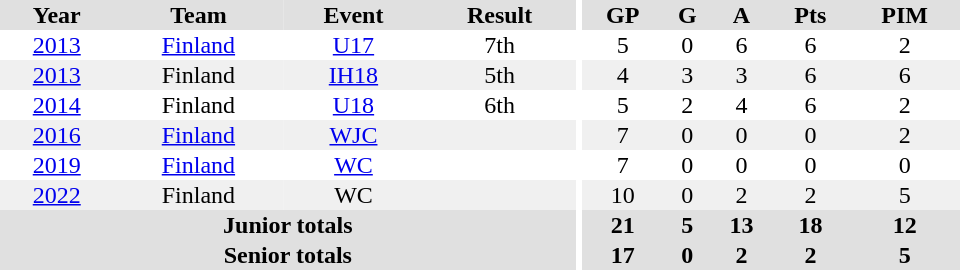<table border="0" cellpadding="1" cellspacing="0" ID="Table3" style="text-align:center; width:40em">
<tr ALIGN="center" bgcolor="#e0e0e0">
<th>Year</th>
<th>Team</th>
<th>Event</th>
<th>Result</th>
<th rowspan="99" bgcolor="#ffffff"></th>
<th>GP</th>
<th>G</th>
<th>A</th>
<th>Pts</th>
<th>PIM</th>
</tr>
<tr>
<td><a href='#'>2013</a></td>
<td><a href='#'>Finland</a></td>
<td><a href='#'>U17</a></td>
<td>7th</td>
<td>5</td>
<td>0</td>
<td>6</td>
<td>6</td>
<td>2</td>
</tr>
<tr bgcolor="#f0f0f0">
<td><a href='#'>2013</a></td>
<td>Finland</td>
<td><a href='#'>IH18</a></td>
<td>5th</td>
<td>4</td>
<td>3</td>
<td>3</td>
<td>6</td>
<td>6</td>
</tr>
<tr>
<td><a href='#'>2014</a></td>
<td>Finland</td>
<td><a href='#'>U18</a></td>
<td>6th</td>
<td>5</td>
<td>2</td>
<td>4</td>
<td>6</td>
<td>2</td>
</tr>
<tr bgcolor="#f0f0f0">
<td><a href='#'>2016</a></td>
<td><a href='#'>Finland</a></td>
<td><a href='#'>WJC</a></td>
<td></td>
<td>7</td>
<td>0</td>
<td>0</td>
<td>0</td>
<td>2</td>
</tr>
<tr>
<td><a href='#'>2019</a></td>
<td><a href='#'>Finland</a></td>
<td><a href='#'>WC</a></td>
<td></td>
<td>7</td>
<td>0</td>
<td>0</td>
<td>0</td>
<td>0</td>
</tr>
<tr bgcolor="#f0f0f0">
<td><a href='#'>2022</a></td>
<td>Finland</td>
<td>WC</td>
<td></td>
<td>10</td>
<td>0</td>
<td>2</td>
<td>2</td>
<td>5</td>
</tr>
<tr bgcolor="#e0e0e0">
<th colspan="4">Junior totals</th>
<th>21</th>
<th>5</th>
<th>13</th>
<th>18</th>
<th>12</th>
</tr>
<tr bgcolor="#e0e0e0">
<th colspan="4">Senior totals</th>
<th>17</th>
<th>0</th>
<th>2</th>
<th>2</th>
<th>5</th>
</tr>
</table>
